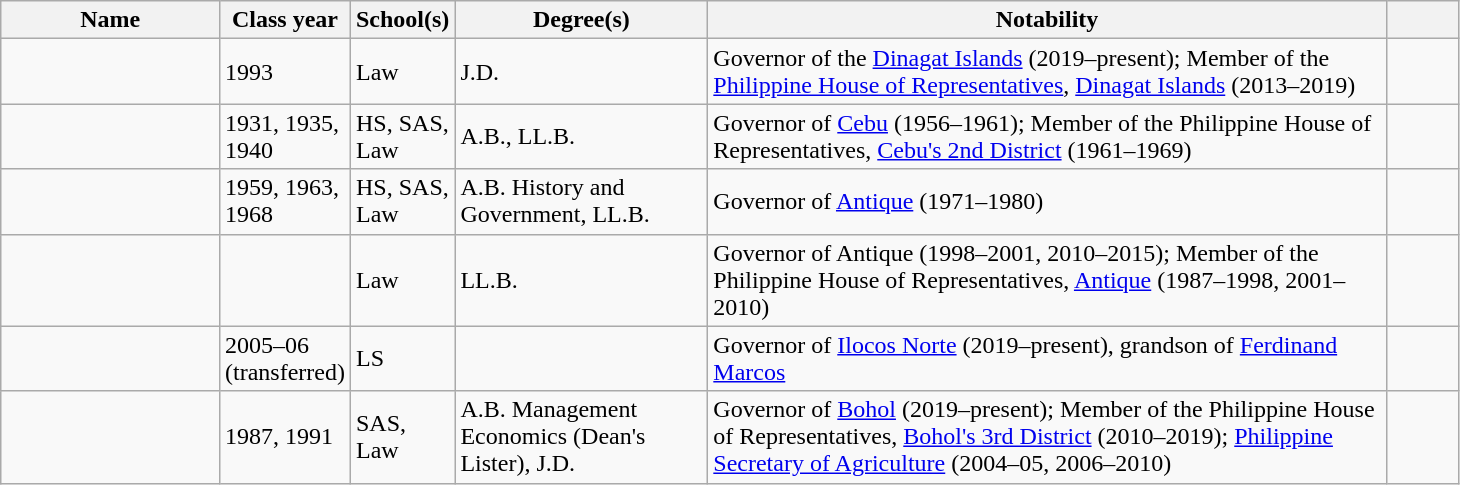<table class="wikitable sortable" style="width:77%">
<tr>
<th style="width:15%;">Name</th>
<th style="width:5%;">Class year</th>
<th style="width:5%;">School(s)</th>
<th>Degree(s)</th>
<th style="width:*;" class="unsortable">Notability</th>
<th style="width:5%;" class="unsortable"></th>
</tr>
<tr>
<td></td>
<td>1993</td>
<td>Law</td>
<td>J.D.</td>
<td>Governor of the <a href='#'>Dinagat Islands</a> (2019–present); Member of the <a href='#'>Philippine House of Representatives</a>, <a href='#'>Dinagat Islands</a> (2013–2019)</td>
<td></td>
</tr>
<tr>
<td></td>
<td>1931, 1935, 1940</td>
<td>HS, SAS, Law</td>
<td>A.B., LL.B.</td>
<td>Governor of <a href='#'>Cebu</a> (1956–1961); Member of the Philippine House of Representatives, <a href='#'>Cebu's 2nd District</a> (1961–1969)</td>
<td></td>
</tr>
<tr>
<td></td>
<td>1959, 1963, 1968</td>
<td>HS, SAS, Law</td>
<td>A.B. History and Government, LL.B.</td>
<td>Governor of <a href='#'>Antique</a> (1971–1980)</td>
<td></td>
</tr>
<tr>
<td></td>
<td></td>
<td>Law</td>
<td>LL.B.</td>
<td>Governor of Antique (1998–2001, 2010–2015); Member of the Philippine House of Representatives, <a href='#'>Antique</a> (1987–1998, 2001–2010)</td>
<td></td>
</tr>
<tr>
<td></td>
<td>2005–06 (transferred)</td>
<td>LS</td>
<td></td>
<td>Governor of <a href='#'>Ilocos Norte</a> (2019–present), grandson of <a href='#'>Ferdinand Marcos</a></td>
<td></td>
</tr>
<tr>
<td></td>
<td>1987, 1991</td>
<td>SAS, Law</td>
<td>A.B. Management Economics (Dean's Lister), J.D.</td>
<td>Governor of <a href='#'>Bohol</a> (2019–present); Member of the Philippine House of Representatives, <a href='#'>Bohol's 3rd District</a> (2010–2019); <a href='#'>Philippine Secretary of Agriculture</a> (2004–05, 2006–2010)</td>
<td></td>
</tr>
</table>
